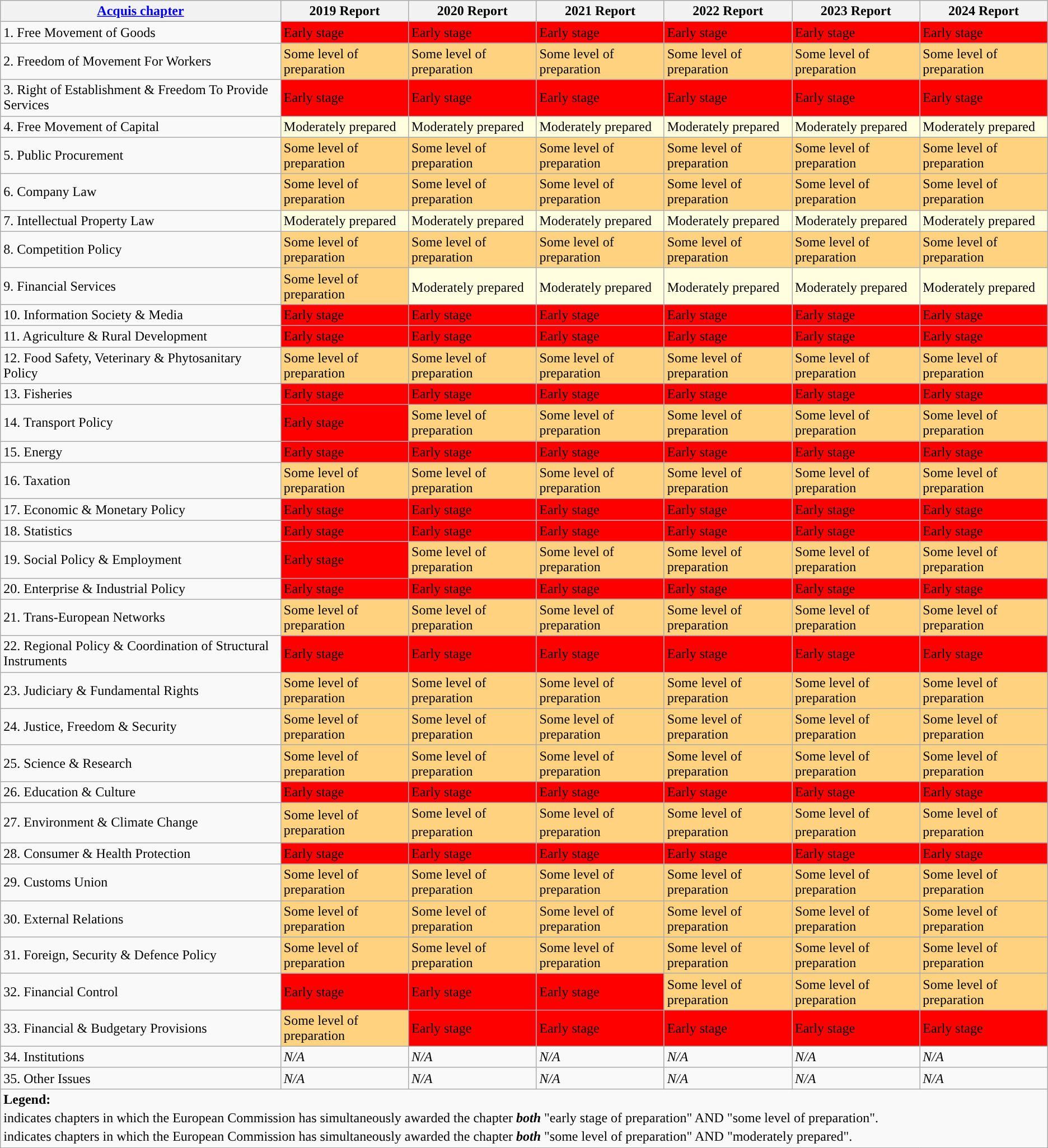<table class="wikitable mw-collapsible mw-collapsed" style="text-align:left; font-size: 1.0em;">
<tr>
<th><a href='#'>Acquis chapter</a></th>
<th>2019 Report</th>
<th>2020 Report</th>
<th>2021 Report</th>
<th>2022 Report</th>
<th>2023 Report</th>
<th>2024 Report</th>
</tr>
<tr>
<td style="text-align:left;">1. Free Movement of Goods</td>
<td style="background:#f00;">Early stage</td>
<td style="background:#f00;">Early stage</td>
<td style="background:#f00;">Early stage</td>
<td style="background:#f00;">Early stage</td>
<td style="background:#f00;">Early stage</td>
<td style="background:#f00;">Early stage</td>
</tr>
<tr>
<td style="text-align:left;">2. Freedom of Movement For Workers</td>
<td style="background:#FFD27F">Some level of preparation</td>
<td style="background:#FFD27F">Some level of preparation</td>
<td style="background:#FFD27F">Some level of preparation</td>
<td style="background:#FFD27F">Some level of preparation</td>
<td style="background:#FFD27F">Some level of preparation</td>
<td style="background:#FFD27F">Some level of preparation</td>
</tr>
<tr>
<td style="text-align:left;">3. Right of Establishment & Freedom To Provide Services</td>
<td style="background:#f00;">Early stage</td>
<td style="background:#f00;">Early stage</td>
<td style="background:#f00;">Early stage</td>
<td style="background:#f00;">Early stage</td>
<td style="background:#f00;">Early stage</td>
<td style="background:#f00;">Early stage</td>
</tr>
<tr>
<td style="text-align:left;">4. Free Movement of Capital</td>
<td style="background:#FFFFE0;">Moderately prepared</td>
<td style="background:#FFFFE0;">Moderately prepared</td>
<td style="background:#FFFFE0;">Moderately prepared</td>
<td style="background:#FFFFE0;">Moderately prepared</td>
<td style="background:#FFFFE0;">Moderately prepared</td>
<td style="background:#FFFFE0;">Moderately prepared</td>
</tr>
<tr>
<td style="text-align:left;">5. Public Procurement</td>
<td style="background:#FFD27F">Some level of preparation</td>
<td style="background:#FFD27F">Some level of preparation</td>
<td style="background:#FFD27F">Some level of preparation</td>
<td style="background:#FFD27F">Some level of preparation</td>
<td style="background:#FFD27F">Some level of preparation</td>
<td style="background:#FFD27F">Some level of preparation</td>
</tr>
<tr>
<td style="text-align:left;">6. Company Law</td>
<td style="background:#FFD27F">Some level of preparation</td>
<td style="background:#FFD27F">Some level of preparation</td>
<td style="background:#FFD27F">Some level of preparation</td>
<td style="background:#FFD27F">Some level of preparation</td>
<td style="background:#FFD27F">Some level of preparation</td>
<td style="background:#FFD27F">Some level of preparation</td>
</tr>
<tr>
<td style="text-align:left;">7. Intellectual Property Law</td>
<td style="background:#FFFFE0;">Moderately prepared</td>
<td style="background:#FFFFE0;">Moderately prepared</td>
<td style="background:#FFFFE0;">Moderately prepared</td>
<td style="background:#FFFFE0;">Moderately prepared</td>
<td style="background:#FFFFE0;">Moderately prepared</td>
<td style="background:#FFFFE0;">Moderately prepared</td>
</tr>
<tr>
<td style="text-align:left;">8. Competition Policy</td>
<td style="background:#FFD27F">Some level of preparation</td>
<td style="background:#FFD27F">Some level of preparation</td>
<td style="background:#FFD27F">Some level of preparation</td>
<td style="background:#FFD27F">Some level of preparation</td>
<td style="background:#FFD27F">Some level of preparation</td>
<td style="background:#FFD27F">Some level of preparation</td>
</tr>
<tr>
<td style="text-align:left;">9. Financial Services</td>
<td style="background:#FFD27F">Some level of preparation</td>
<td style="background:#FFFFE0;">Moderately prepared<sup></sup></td>
<td style="background:#FFFFE0;">Moderately prepared<sup></sup></td>
<td style="background:#FFFFE0;">Moderately prepared<sup></sup></td>
<td style="background:#FFFFE0;">Moderately prepared<sup></sup></td>
<td style="background:#FFFFE0;">Moderately prepared<sup></sup></td>
</tr>
<tr>
<td style="text-align:left;">10. Information Society & Media</td>
<td style="background:#f00;">Early stage</td>
<td style="background:#f00;">Early stage</td>
<td style="background:#f00;">Early stage</td>
<td style="background:#f00;">Early stage</td>
<td style="background:#f00;">Early stage</td>
<td style="background:#f00;">Early stage</td>
</tr>
<tr>
<td style="text-align:left;">11. Agriculture & Rural Development</td>
<td style="background:#f00;">Early stage</td>
<td style="background:#f00;">Early stage</td>
<td style="background:#f00;">Early stage</td>
<td style="background:#f00;">Early stage</td>
<td style="background:#f00;">Early stage</td>
<td style="background:#f00;">Early stage</td>
</tr>
<tr>
<td style="text-align:left;">12. Food Safety, Veterinary & Phytosanitary Policy</td>
<td style="background:#FFD27F">Some level of preparation</td>
<td style="background:#FFD27F">Some level of preparation</td>
<td style="background:#FFD27F">Some level of preparation</td>
<td style="background:#FFD27F">Some level of preparation</td>
<td style="background:#FFD27F">Some level of preparation</td>
<td style="background:#FFD27F">Some level of preparation</td>
</tr>
<tr>
<td style="text-align:left;">13. Fisheries</td>
<td style="background:#f00;">Early stage</td>
<td style="background:#f00;">Early stage</td>
<td style="background:#f00;">Early stage</td>
<td style="background:#f00;">Early stage</td>
<td style="background:#f00;">Early stage</td>
<td style="background:#f00;">Early stage</td>
</tr>
<tr>
<td style="text-align:left;">14. Transport Policy</td>
<td style="background:#f00;">Early stage</td>
<td style="background:#FFD27F">Some level of preparation</td>
<td style="background:#FFD27F">Some level of preparation</td>
<td style="background:#FFD27F">Some level of preparation</td>
<td style="background:#FFD27F">Some level of preparation</td>
<td style="background:#FFD27F">Some level of preparation</td>
</tr>
<tr>
<td style="text-align:left;">15. Energy</td>
<td style="background:#f00;">Early stage</td>
<td style="background:#f00;">Early stage</td>
<td style="background:#f00;">Early stage</td>
<td style="background:#f00;">Early stage</td>
<td style="background:#f00;">Early stage</td>
<td style="background:#f00;">Early stage</td>
</tr>
<tr>
<td style="text-align:left;">16. Taxation</td>
<td style="background:#FFD27F">Some level of preparation</td>
<td style="background:#FFD27F">Some level of preparation</td>
<td style="background:#FFD27F">Some level of preparation</td>
<td style="background:#FFD27F">Some level of preparation</td>
<td style="background:#FFD27F">Some level of preparation</td>
<td style="background:#FFD27F">Some level of preparation</td>
</tr>
<tr>
<td style="text-align:left;">17. Economic & Monetary Policy</td>
<td style="background:#f00;">Early stage</td>
<td style="background:#f00;">Early stage</td>
<td style="background:#f00;">Early stage</td>
<td style="background:#f00;">Early stage</td>
<td style="background:#f00;">Early stage</td>
<td style="background:#f00;">Early stage</td>
</tr>
<tr>
<td style="text-align:left;">18. Statistics</td>
<td style="background:#f00;">Early stage</td>
<td style="background:#f00;">Early stage</td>
<td style="background:#f00;">Early stage</td>
<td style="background:#f00;">Early stage</td>
<td style="background:#f00;">Early stage</td>
<td style="background:#f00;">Early stage</td>
</tr>
<tr>
<td style="text-align:left;">19. Social Policy & Employment</td>
<td style="background:#f00;">Early stage</td>
<td style="background:#FFD27F">Some level of preparation</td>
<td style="background:#FFD27F">Some level of preparation</td>
<td style="background:#FFD27F">Some level of preparation</td>
<td style="background:#FFD27F">Some level of preparation</td>
<td style="background:#FFD27F">Some level of preparation</td>
</tr>
<tr>
<td style="text-align:left;">20. Enterprise & Industrial Policy</td>
<td style="background:#f00;">Early stage</td>
<td style="background:#f00;">Early stage</td>
<td style="background:#f00;">Early stage</td>
<td style="background:#f00;">Early stage</td>
<td style="background:#f00;">Early stage</td>
<td style="background:#f00;">Early stage</td>
</tr>
<tr>
<td style="text-align:left;">21. Trans-European Networks</td>
<td style="background:#FFD27F">Some level of preparation</td>
<td style="background:#FFD27F">Some level of preparation</td>
<td style="background:#FFD27F">Some level of preparation</td>
<td style="background:#FFD27F">Some level of preparation</td>
<td style="background:#FFD27F">Some level of preparation</td>
<td style="background:#FFD27F">Some level of preparation</td>
</tr>
<tr>
<td style="text-align:left;">22. Regional Policy & Coordination of Structural Instruments</td>
<td style="background:#f00;">Early stage</td>
<td style="background:#f00;">Early stage</td>
<td style="background:#f00;">Early stage</td>
<td style="background:#f00;">Early stage</td>
<td style="background:#f00;">Early stage</td>
<td style="background:#f00;">Early stage</td>
</tr>
<tr>
<td style="text-align:left;">23. Judiciary & Fundamental Rights</td>
<td style="background:#FFD27F">Some level of preparation</td>
<td style="background:#FFD27F">Some level of preparation</td>
<td style="background:#FFD27F">Some level of preparation</td>
<td style="background:#FFD27F">Some level of preparation</td>
<td style="background:#FFD27F">Some level of preparation</td>
<td style="background:#FFD27F">Some level of preparation</td>
</tr>
<tr>
<td style="text-align:left;">24. Justice, Freedom & Security</td>
<td style="background:#FFD27F">Some level of preparation</td>
<td style="background:#FFD27F">Some level of preparation</td>
<td style="background:#FFD27F">Some level of preparation</td>
<td style="background:#FFD27F">Some level of preparation</td>
<td style="background:#FFD27F">Some level of preparation</td>
<td style="background:#FFD27F">Some level of preparation</td>
</tr>
<tr>
<td style="text-align:left;">25. Science & Research</td>
<td style="background:#FFD27F">Some level of preparation</td>
<td style="background:#FFD27F">Some level of preparation</td>
<td style="background:#FFD27F">Some level of preparation</td>
<td style="background:#FFD27F">Some level of preparation</td>
<td style="background:#FFD27F">Some level of preparation</td>
<td style="background:#FFD27F">Some level of preparation</td>
</tr>
<tr>
<td style="text-align:left;">26. Education & Culture</td>
<td style="background:#f00;">Early stage</td>
<td style="background:#f00;">Early stage</td>
<td style="background:#f00;">Early stage</td>
<td style="background:#f00;">Early stage</td>
<td style="background:#f00;">Early stage</td>
<td style="background:#f00;">Early stage</td>
</tr>
<tr>
<td style="text-align:left;">27. Environment & Climate Change</td>
<td style="background:#FFD27F">Some level of preparation</td>
<td style="background:#FFD27F">Some level of preparation<sup></sup></td>
<td style="background:#FFD27F">Some level of preparation<sup></sup></td>
<td style="background:#FFD27F">Some level of preparation<sup></sup></td>
<td style="background:#FFD27F">Some level of preparation<sup></sup></td>
<td style="background:#FFD27F">Some level of preparation<sup></sup></td>
</tr>
<tr>
<td style="text-align:left;">28. Consumer & Health Protection</td>
<td style="background:#f00;">Early stage</td>
<td style="background:#f00;">Early stage</td>
<td style="background:#f00;">Early stage</td>
<td style="background:#f00;">Early stage</td>
<td style="background:#f00;">Early stage</td>
<td style="background:#f00;">Early stage</td>
</tr>
<tr>
<td style="text-align:left;">29. Customs Union</td>
<td style="background:#FFD27F">Some level of preparation</td>
<td style="background:#FFD27F">Some level of preparation</td>
<td style="background:#FFD27F">Some level of preparation</td>
<td style="background:#FFD27F">Some level of preparation</td>
<td style="background:#FFD27F">Some level of preparation</td>
<td style="background:#FFD27F">Some level of preparation</td>
</tr>
<tr>
<td style="text-align:left;">30. External Relations</td>
<td style="background:#FFD27F">Some level of preparation</td>
<td style="background:#FFD27F">Some level of preparation</td>
<td style="background:#FFD27F">Some level of preparation</td>
<td style="background:#FFD27F">Some level of preparation</td>
<td style="background:#FFD27F">Some level of preparation</td>
<td style="background:#FFD27F">Some level of preparation</td>
</tr>
<tr>
<td style="text-align:left;">31. Foreign, Security & Defence Policy</td>
<td style="background:#FFD27F">Some level of preparation</td>
<td style="background:#FFD27F">Some level of preparation</td>
<td style="background:#FFD27F">Some level of preparation</td>
<td style="background:#FFD27F">Some level of preparation</td>
<td style="background:#FFD27F">Some level of preparation</td>
<td style="background:#FFD27F">Some level of preparation</td>
</tr>
<tr>
<td style="text-align:left;">32. Financial Control</td>
<td style="background:#f00;">Early stage</td>
<td style="background:#f00;">Early stage</td>
<td style="background:#f00;">Early stage</td>
<td style="background:#FFD27F">Some level of preparation</td>
<td style="background:#FFD27F">Some level of preparation</td>
<td style="background:#FFD27F">Some level of preparation</td>
</tr>
<tr>
<td style="text-align:left;">33. Financial & Budgetary Provisions</td>
<td style="background:#FFD27F">Some level of preparation</td>
<td style="background:#f00;">Early stage</td>
<td style="background:#f00;">Early stage</td>
<td style="background:#f00;">Early stage</td>
<td style="background:#f00;">Early stage</td>
<td style="background:#f00;">Early stage</td>
</tr>
<tr>
<td style="text-align:left;">34. Institutions</td>
<td><em>N/A</em></td>
<td><em>N/A</em></td>
<td><em>N/A</em></td>
<td><em>N/A</em></td>
<td><em>N/A</em></td>
<td><em>N/A</em></td>
</tr>
<tr>
<td style="text-align:left;">35. Other Issues</td>
<td><em>N/A</em></td>
<td><em>N/A</em></td>
<td><em>N/A</em></td>
<td><em>N/A</em></td>
<td><em>N/A</em></td>
<td><em>N/A</em></td>
</tr>
<tr>
<td colspan="11"><strong>Legend:</strong><br><sup></sup> indicates chapters in which the European Commission has simultaneously awarded the chapter <strong><em>both</em></strong> "early stage of preparation" AND "some level of preparation".<br><sup></sup> indicates chapters in which the European Commission has simultaneously awarded the chapter <strong><em>both</em></strong> "some level of preparation" AND "moderately prepared".<br>







</td>
</tr>
</table>
